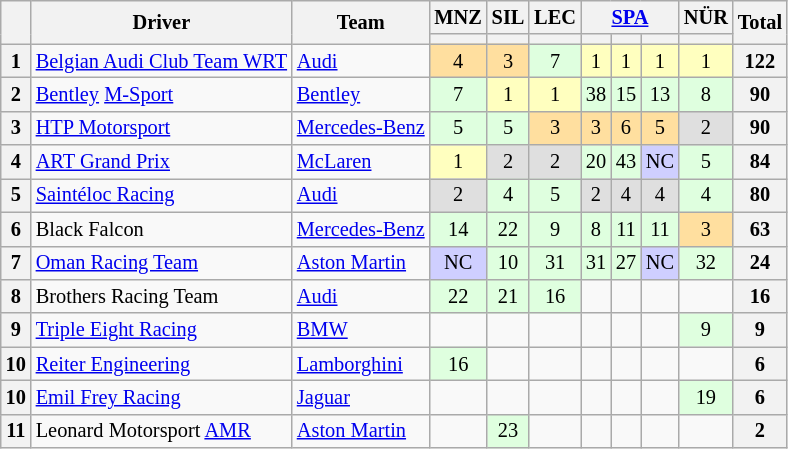<table class="wikitable" style="font-size: 85%; text-align:center;">
<tr>
<th rowspan=2></th>
<th rowspan=2>Driver</th>
<th rowspan=2>Team</th>
<th>MNZ<br></th>
<th>SIL<br></th>
<th>LEC<br></th>
<th colspan=3><a href='#'>SPA</a><br></th>
<th>NÜR<br></th>
<th rowspan=2>Total</th>
</tr>
<tr>
<th></th>
<th></th>
<th></th>
<th></th>
<th></th>
<th></th>
<th></th>
</tr>
<tr>
<th>1</th>
<td align=left> <a href='#'>Belgian Audi Club Team WRT</a></td>
<td align=left><a href='#'>Audi</a></td>
<td style="background:#FFDF9F;">4</td>
<td style="background:#FFDF9F;">3</td>
<td style="background:#DFFFDF;">7</td>
<td style="background:#FFFFBF;">1</td>
<td style="background:#FFFFBF;">1</td>
<td style="background:#FFFFBF;">1</td>
<td style="background:#FFFFBF;">1</td>
<th>122</th>
</tr>
<tr>
<th>2</th>
<td align=left> <a href='#'>Bentley</a> <a href='#'>M-Sport</a></td>
<td align=left><a href='#'>Bentley</a></td>
<td style="background:#DFFFDF;">7</td>
<td style="background:#FFFFBF;">1</td>
<td style="background:#FFFFBF;">1</td>
<td style="background:#DFFFDF;">38</td>
<td style="background:#DFFFDF;">15</td>
<td style="background:#DFFFDF;">13</td>
<td style="background:#DFFFDF;">8</td>
<th>90</th>
</tr>
<tr>
<th>3</th>
<td align=left> <a href='#'>HTP Motorsport</a></td>
<td align=left><a href='#'>Mercedes-Benz</a></td>
<td style="background:#DFFFDF;">5</td>
<td style="background:#DFFFDF;">5</td>
<td style="background:#FFDF9F;">3</td>
<td style="background:#FFDF9F;">3</td>
<td style="background:#FFDF9F;">6</td>
<td style="background:#FFDF9F;">5</td>
<td style="background:#DFDFDF;">2</td>
<th>90</th>
</tr>
<tr>
<th>4</th>
<td align=left> <a href='#'>ART Grand Prix</a></td>
<td align=left><a href='#'>McLaren</a></td>
<td style="background:#FFFFBF;">1</td>
<td style="background:#DFDFDF;">2</td>
<td style="background:#DFDFDF;">2</td>
<td style="background:#DFFFDF;">20</td>
<td style="background:#DFFFDF;">43</td>
<td style="background:#CFCFFF;">NC</td>
<td style="background:#DFFFDF;">5</td>
<th>84</th>
</tr>
<tr>
<th>5</th>
<td align=left> <a href='#'>Saintéloc Racing</a></td>
<td align=left><a href='#'>Audi</a></td>
<td style="background:#DFDFDF;">2</td>
<td style="background:#DFFFDF;">4</td>
<td style="background:#DFFFDF;">5</td>
<td style="background:#DFDFDF;">2</td>
<td style="background:#DFDFDF;">4</td>
<td style="background:#DFDFDF;">4</td>
<td style="background:#DFFFDF;">4</td>
<th>80</th>
</tr>
<tr>
<th>6</th>
<td align=left> Black Falcon</td>
<td align=left><a href='#'>Mercedes-Benz</a></td>
<td style="background:#DFFFDF;">14</td>
<td style="background:#DFFFDF;">22</td>
<td style="background:#DFFFDF;">9</td>
<td style="background:#DFFFDF;">8</td>
<td style="background:#DFFFDF;">11</td>
<td style="background:#DFFFDF;">11</td>
<td style="background:#FFDF9F;">3</td>
<th>63</th>
</tr>
<tr>
<th>7</th>
<td align=left> <a href='#'>Oman Racing Team</a></td>
<td align=left><a href='#'>Aston Martin</a></td>
<td style="background:#CFCFFF;">NC</td>
<td style="background:#DFFFDF;">10</td>
<td style="background:#DFFFDF;">31</td>
<td style="background:#DFFFDF;">31</td>
<td style="background:#DFFFDF;">27</td>
<td style="background:#CFCFFF;">NC</td>
<td style="background:#DFFFDF;">32</td>
<th>24</th>
</tr>
<tr>
<th>8</th>
<td align=left> Brothers Racing Team</td>
<td align=left><a href='#'>Audi</a></td>
<td style="background:#DFFFDF;">22</td>
<td style="background:#DFFFDF;">21</td>
<td style="background:#DFFFDF;">16</td>
<td></td>
<td></td>
<td></td>
<td></td>
<th>16</th>
</tr>
<tr>
<th>9</th>
<td align=left> <a href='#'>Triple Eight Racing</a></td>
<td align=left><a href='#'>BMW</a></td>
<td></td>
<td></td>
<td></td>
<td></td>
<td></td>
<td></td>
<td style="background:#DFFFDF;">9</td>
<th>9</th>
</tr>
<tr>
<th>10</th>
<td align=left> <a href='#'>Reiter Engineering</a></td>
<td align=left><a href='#'>Lamborghini</a></td>
<td style="background:#DFFFDF;">16</td>
<td></td>
<td></td>
<td></td>
<td></td>
<td></td>
<td></td>
<th>6</th>
</tr>
<tr>
<th>10</th>
<td align=left> <a href='#'>Emil Frey Racing</a></td>
<td align=left><a href='#'>Jaguar</a></td>
<td></td>
<td></td>
<td></td>
<td></td>
<td></td>
<td></td>
<td style="background:#DFFFDF;">19</td>
<th>6</th>
</tr>
<tr>
<th>11</th>
<td align=left> Leonard Motorsport <a href='#'>AMR</a></td>
<td align=left><a href='#'>Aston Martin</a></td>
<td></td>
<td style="background:#DFFFDF;">23</td>
<td></td>
<td></td>
<td></td>
<td></td>
<td></td>
<th>2</th>
</tr>
</table>
